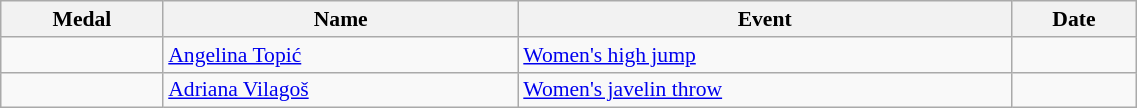<table class="wikitable" style="font-size:90%" width=60%>
<tr>
<th>Medal</th>
<th>Name</th>
<th>Event</th>
<th>Date</th>
</tr>
<tr>
<td></td>
<td><a href='#'>Angelina Topić</a></td>
<td><a href='#'>Women's high jump</a></td>
<td></td>
</tr>
<tr>
<td></td>
<td><a href='#'>Adriana Vilagoš</a></td>
<td><a href='#'>Women's javelin throw</a></td>
<td></td>
</tr>
</table>
